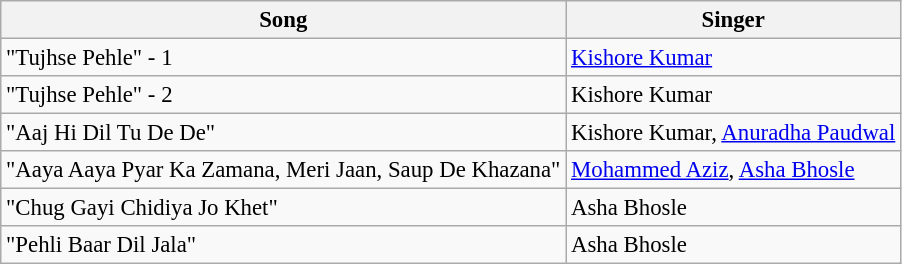<table class="wikitable" style="font-size:95%;">
<tr>
<th scope="col">Song</th>
<th scope="col">Singer</th>
</tr>
<tr>
<td>"Tujhse Pehle" - 1</td>
<td><a href='#'>Kishore Kumar</a></td>
</tr>
<tr>
<td>"Tujhse Pehle" - 2</td>
<td>Kishore Kumar</td>
</tr>
<tr>
<td>"Aaj Hi Dil Tu De De"</td>
<td>Kishore Kumar, <a href='#'>Anuradha Paudwal</a></td>
</tr>
<tr>
<td>"Aaya Aaya Pyar Ka Zamana, Meri Jaan, Saup De Khazana"</td>
<td><a href='#'>Mohammed Aziz</a>, <a href='#'>Asha Bhosle</a></td>
</tr>
<tr>
<td>"Chug Gayi Chidiya Jo Khet"</td>
<td>Asha Bhosle</td>
</tr>
<tr>
<td>"Pehli Baar Dil Jala"</td>
<td>Asha Bhosle</td>
</tr>
</table>
